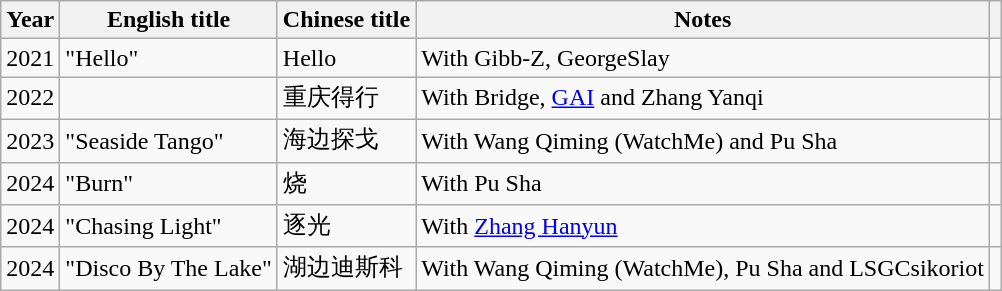<table class="wikitable">
<tr>
<th>Year</th>
<th>English title</th>
<th>Chinese title</th>
<th>Notes</th>
<th></th>
</tr>
<tr>
<td>2021</td>
<td>"Hello"</td>
<td>Hello</td>
<td>With Gibb-Z, GeorgeSlay</td>
<td></td>
</tr>
<tr>
<td>2022</td>
<td></td>
<td>重庆得行</td>
<td>With Bridge, <a href='#'>GAI</a> and Zhang Yanqi</td>
<td></td>
</tr>
<tr>
<td>2023</td>
<td>"Seaside Tango"</td>
<td>海边探戈</td>
<td>With Wang Qiming (WatchMe) and Pu Sha</td>
<td></td>
</tr>
<tr>
<td>2024</td>
<td>"Burn"</td>
<td><bdi>烧</bdi></td>
<td>With Pu Sha</td>
<td></td>
</tr>
<tr>
<td>2024</td>
<td>"Chasing Light"</td>
<td>逐光</td>
<td>With <a href='#'>Zhang Hanyun</a></td>
<td></td>
</tr>
<tr>
<td>2024</td>
<td>"Disco By The Lake"</td>
<td>湖边迪斯科</td>
<td>With Wang Qiming (WatchMe), Pu Sha and LSGCsikoriot</td>
<td></td>
</tr>
</table>
